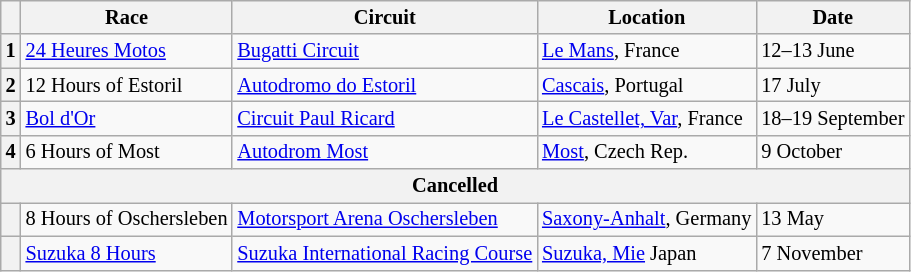<table class="wikitable" style="font-size:85%">
<tr>
<th></th>
<th>Race</th>
<th>Circuit</th>
<th>Location</th>
<th>Date</th>
</tr>
<tr>
<th>1</th>
<td><a href='#'>24 Heures Motos</a></td>
<td> <a href='#'>Bugatti Circuit</a></td>
<td><a href='#'>Le Mans</a>, France</td>
<td>12–13 June</td>
</tr>
<tr>
<th>2</th>
<td>12 Hours of Estoril</td>
<td> <a href='#'>Autodromo do Estoril</a></td>
<td><a href='#'>Cascais</a>, Portugal</td>
<td>17 July</td>
</tr>
<tr>
<th>3</th>
<td><a href='#'>Bol d'Or</a></td>
<td> <a href='#'>Circuit Paul Ricard</a></td>
<td><a href='#'>Le Castellet, Var</a>, France</td>
<td>18–19 September</td>
</tr>
<tr>
<th>4</th>
<td>6 Hours of Most</td>
<td> <a href='#'>Autodrom Most</a></td>
<td><a href='#'>Most</a>, Czech Rep.</td>
<td>9 October</td>
</tr>
<tr>
<th colspan=45>Cancelled</th>
</tr>
<tr>
<th></th>
<td>8 Hours of Oschersleben</td>
<td> <a href='#'>Motorsport Arena Oschersleben</a></td>
<td><a href='#'>Saxony-Anhalt</a>, Germany</td>
<td>13 May</td>
</tr>
<tr>
<th></th>
<td><a href='#'>Suzuka 8 Hours</a></td>
<td> <a href='#'>Suzuka International Racing Course</a></td>
<td><a href='#'>Suzuka, Mie</a> Japan</td>
<td>7 November</td>
</tr>
</table>
